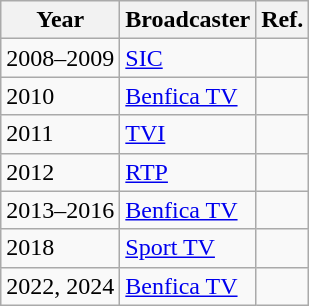<table class="wikitable">
<tr>
<th>Year</th>
<th>Broadcaster</th>
<th>Ref.</th>
</tr>
<tr>
<td>2008–2009</td>
<td><a href='#'>SIC</a></td>
<td></td>
</tr>
<tr>
<td>2010</td>
<td><a href='#'>Benfica TV</a></td>
<td></td>
</tr>
<tr>
<td>2011</td>
<td><a href='#'>TVI</a></td>
<td></td>
</tr>
<tr>
<td>2012</td>
<td><a href='#'>RTP</a></td>
<td></td>
</tr>
<tr>
<td>2013–2016</td>
<td><a href='#'>Benfica TV</a></td>
<td></td>
</tr>
<tr>
<td>2018</td>
<td><a href='#'>Sport TV</a></td>
<td></td>
</tr>
<tr>
<td>2022, 2024</td>
<td><a href='#'>Benfica TV</a></td>
<td></td>
</tr>
</table>
